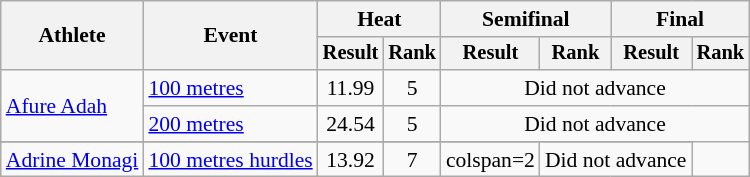<table class=wikitable style=font-size:90%>
<tr>
<th rowspan=2>Athlete</th>
<th rowspan=2>Event</th>
<th colspan=2>Heat</th>
<th colspan=2>Semifinal</th>
<th colspan=2>Final</th>
</tr>
<tr style=font-size:95%>
<th>Result</th>
<th>Rank</th>
<th>Result</th>
<th>Rank</th>
<th>Result</th>
<th>Rank</th>
</tr>
<tr align=center>
<td align=left rowspan=2><a href='#'>Afure Adah</a></td>
<td align=left><a href='#'>100 metres</a></td>
<td>11.99</td>
<td>5</td>
<td colspan=4>Did not advance</td>
</tr>
<tr align=center>
<td align=left><a href='#'>200 metres</a></td>
<td>24.54</td>
<td>5</td>
<td colspan=4>Did not advance</td>
</tr>
<tr>
</tr>
<tr align=center>
<td align=left><a href='#'>Adrine Monagi</a></td>
<td align=left><a href='#'>100 metres hurdles</a></td>
<td>13.92</td>
<td>7</td>
<td>colspan=2</td>
<td colspan=2>Did not advance</td>
</tr>
</table>
